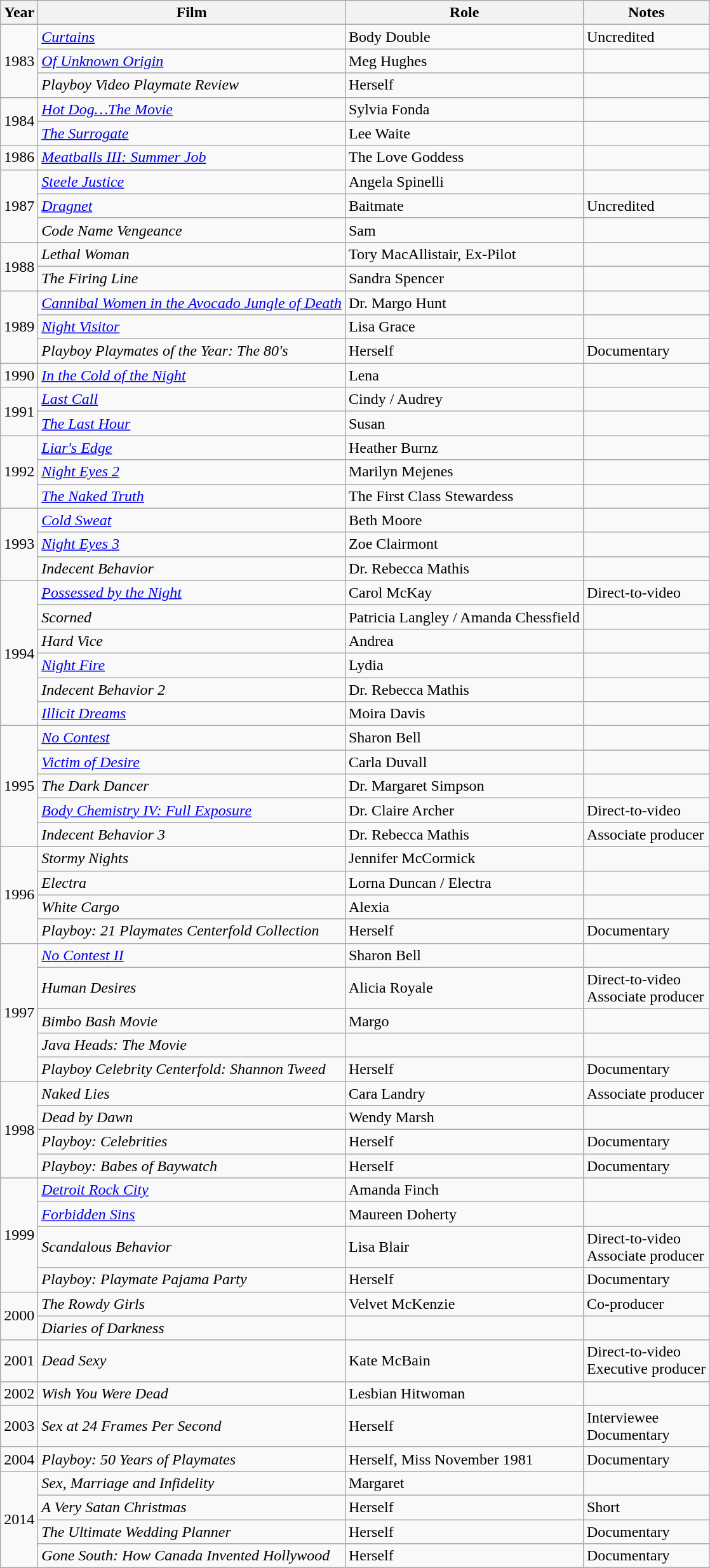<table class="wikitable sortable">
<tr>
<th>Year</th>
<th>Film</th>
<th>Role</th>
<th class="unsortable">Notes</th>
</tr>
<tr>
<td rowspan=3>1983</td>
<td><em><a href='#'>Curtains</a></em></td>
<td>Body Double</td>
<td>Uncredited</td>
</tr>
<tr>
<td><em><a href='#'>Of Unknown Origin</a></em></td>
<td>Meg Hughes</td>
<td></td>
</tr>
<tr>
<td><em>Playboy Video Playmate Review</em></td>
<td>Herself</td>
<td></td>
</tr>
<tr>
<td rowspan=2>1984</td>
<td><em><a href='#'>Hot Dog…The Movie</a></em></td>
<td>Sylvia Fonda</td>
<td></td>
</tr>
<tr>
<td data-sort-value="data-sort-value="Surrogate, The"><em><a href='#'>The Surrogate</a></em></td>
<td>Lee Waite</td>
<td></td>
</tr>
<tr>
<td>1986</td>
<td><em><a href='#'>Meatballs III: Summer Job</a></em></td>
<td>The Love Goddess</td>
<td></td>
</tr>
<tr>
<td rowspan=3>1987</td>
<td><em><a href='#'>Steele Justice</a></em></td>
<td>Angela Spinelli</td>
<td></td>
</tr>
<tr>
<td><em><a href='#'>Dragnet</a></em></td>
<td>Baitmate</td>
<td>Uncredited</td>
</tr>
<tr>
<td><em>Code Name Vengeance</em></td>
<td>Sam</td>
<td></td>
</tr>
<tr>
<td rowspan=2>1988</td>
<td><em>Lethal Woman</em></td>
<td>Tory MacAllistair, Ex-Pilot</td>
<td></td>
</tr>
<tr>
<td data-sort-value="Firing Line, The"><em>The Firing Line</em></td>
<td>Sandra Spencer</td>
<td></td>
</tr>
<tr>
<td rowspan=3>1989</td>
<td><em><a href='#'>Cannibal Women in the Avocado Jungle of Death</a></em></td>
<td>Dr. Margo Hunt</td>
<td></td>
</tr>
<tr>
<td><em><a href='#'>Night Visitor</a></em></td>
<td>Lisa Grace</td>
<td></td>
</tr>
<tr>
<td><em>Playboy Playmates of the Year: The 80's</em></td>
<td>Herself</td>
<td>Documentary</td>
</tr>
<tr>
<td>1990</td>
<td><em><a href='#'>In the Cold of the Night</a></em></td>
<td>Lena</td>
<td></td>
</tr>
<tr>
<td rowspan=2>1991</td>
<td><em><a href='#'>Last Call</a></em></td>
<td>Cindy / Audrey</td>
<td></td>
</tr>
<tr>
<td data-sort-value="Last Hour, The"><em><a href='#'>The Last Hour</a></em></td>
<td>Susan</td>
<td></td>
</tr>
<tr>
<td rowspan=3>1992</td>
<td><em><a href='#'>Liar's Edge</a></em></td>
<td>Heather Burnz</td>
<td></td>
</tr>
<tr>
<td><em><a href='#'>Night Eyes 2</a></em></td>
<td>Marilyn Mejenes</td>
<td></td>
</tr>
<tr>
<td data-sort-value="Naked Truth, The"><em><a href='#'>The Naked Truth</a></em></td>
<td>The First Class Stewardess</td>
<td></td>
</tr>
<tr>
<td rowspan=3>1993</td>
<td><em><a href='#'>Cold Sweat</a></em></td>
<td>Beth Moore</td>
<td></td>
</tr>
<tr>
<td><em><a href='#'>Night Eyes 3</a></em></td>
<td>Zoe Clairmont</td>
<td></td>
</tr>
<tr>
<td><em>Indecent Behavior</em></td>
<td>Dr. Rebecca Mathis</td>
<td></td>
</tr>
<tr>
<td rowspan=6>1994</td>
<td><em><a href='#'>Possessed by the Night</a></em></td>
<td>Carol McKay</td>
<td>Direct-to-video</td>
</tr>
<tr>
<td><em>Scorned</em></td>
<td>Patricia Langley / Amanda Chessfield</td>
<td></td>
</tr>
<tr>
<td><em>Hard Vice</em></td>
<td>Andrea</td>
<td></td>
</tr>
<tr>
<td><em><a href='#'>Night Fire</a></em></td>
<td>Lydia</td>
<td></td>
</tr>
<tr>
<td><em>Indecent Behavior 2</em></td>
<td>Dr. Rebecca Mathis</td>
<td></td>
</tr>
<tr>
<td><em><a href='#'>Illicit Dreams</a></em></td>
<td>Moira Davis</td>
<td></td>
</tr>
<tr>
<td rowspan=5>1995</td>
<td><em><a href='#'>No Contest</a></em></td>
<td>Sharon Bell</td>
<td></td>
</tr>
<tr>
<td><em><a href='#'>Victim of Desire</a></em></td>
<td>Carla Duvall</td>
<td></td>
</tr>
<tr>
<td data-sort-value="Dark Dancer, The"><em>The Dark Dancer</em></td>
<td>Dr. Margaret Simpson</td>
<td></td>
</tr>
<tr>
<td><em><a href='#'>Body Chemistry IV: Full Exposure</a></em></td>
<td>Dr. Claire Archer</td>
<td>Direct-to-video</td>
</tr>
<tr>
<td><em>Indecent Behavior 3</em></td>
<td>Dr. Rebecca Mathis</td>
<td>Associate producer</td>
</tr>
<tr>
<td rowspan=4>1996</td>
<td><em>Stormy Nights</em></td>
<td>Jennifer McCormick</td>
<td></td>
</tr>
<tr>
<td><em>Electra</em></td>
<td>Lorna Duncan / Electra</td>
<td></td>
</tr>
<tr>
<td><em>White Cargo</em></td>
<td>Alexia</td>
<td></td>
</tr>
<tr>
<td><em>Playboy: 21 Playmates Centerfold Collection</em></td>
<td>Herself</td>
<td>Documentary</td>
</tr>
<tr>
<td rowspan=5>1997</td>
<td><em><a href='#'>No Contest II</a></em></td>
<td>Sharon Bell</td>
<td></td>
</tr>
<tr>
<td><em>Human Desires</em></td>
<td>Alicia Royale</td>
<td>Direct-to-video<br> Associate producer</td>
</tr>
<tr>
<td><em>Bimbo Bash Movie</em></td>
<td>Margo</td>
<td></td>
</tr>
<tr>
<td><em>Java Heads: The Movie</em></td>
<td></td>
<td></td>
</tr>
<tr>
<td><em>Playboy Celebrity Centerfold: Shannon Tweed</em></td>
<td>Herself</td>
<td>Documentary</td>
</tr>
<tr>
<td rowspan=4>1998</td>
<td><em>Naked Lies</em></td>
<td>Cara Landry</td>
<td>Associate producer</td>
</tr>
<tr>
<td><em>Dead by Dawn</em></td>
<td>Wendy Marsh</td>
<td></td>
</tr>
<tr>
<td><em>Playboy: Celebrities</em></td>
<td>Herself</td>
<td>Documentary</td>
</tr>
<tr>
<td><em>Playboy: Babes of Baywatch</em></td>
<td>Herself</td>
<td>Documentary</td>
</tr>
<tr>
<td rowspan=4>1999</td>
<td><em><a href='#'>Detroit Rock City</a></em></td>
<td>Amanda Finch</td>
<td></td>
</tr>
<tr>
<td><em><a href='#'>Forbidden Sins</a></em></td>
<td>Maureen Doherty</td>
<td></td>
</tr>
<tr>
<td><em>Scandalous Behavior</em></td>
<td>Lisa Blair</td>
<td>Direct-to-video<br> Associate producer</td>
</tr>
<tr>
<td><em>Playboy: Playmate Pajama Party</em></td>
<td>Herself</td>
<td>Documentary</td>
</tr>
<tr>
<td rowspan=2>2000</td>
<td data-sort-value="Rowdy Girls, The"><em>The Rowdy Girls</em></td>
<td>Velvet McKenzie</td>
<td>Co-producer</td>
</tr>
<tr>
<td><em>Diaries of Darkness</em></td>
<td></td>
<td></td>
</tr>
<tr>
<td>2001</td>
<td><em>Dead Sexy</em></td>
<td>Kate McBain</td>
<td>Direct-to-video<br> Executive producer</td>
</tr>
<tr>
<td>2002</td>
<td><em>Wish You Were Dead</em></td>
<td>Lesbian Hitwoman</td>
<td></td>
</tr>
<tr>
<td>2003</td>
<td><em>Sex at 24 Frames Per Second</em></td>
<td>Herself</td>
<td>Interviewee<br> Documentary</td>
</tr>
<tr>
<td>2004</td>
<td><em>Playboy: 50 Years of Playmates</em></td>
<td>Herself, Miss November 1981</td>
<td>Documentary</td>
</tr>
<tr>
<td rowspan=4>2014</td>
<td><em>Sex, Marriage and Infidelity</em></td>
<td>Margaret</td>
<td></td>
</tr>
<tr>
<td data-sort-value="Very Satan Christmas, A"><em>A Very Satan Christmas</em></td>
<td>Herself</td>
<td>Short</td>
</tr>
<tr>
<td data-sort-value="Ultimate Wedding Planner, The"><em>The Ultimate Wedding Planner</em></td>
<td>Herself</td>
<td>Documentary</td>
</tr>
<tr>
<td><em>Gone South: How Canada Invented Hollywood</em></td>
<td>Herself</td>
<td>Documentary</td>
</tr>
</table>
